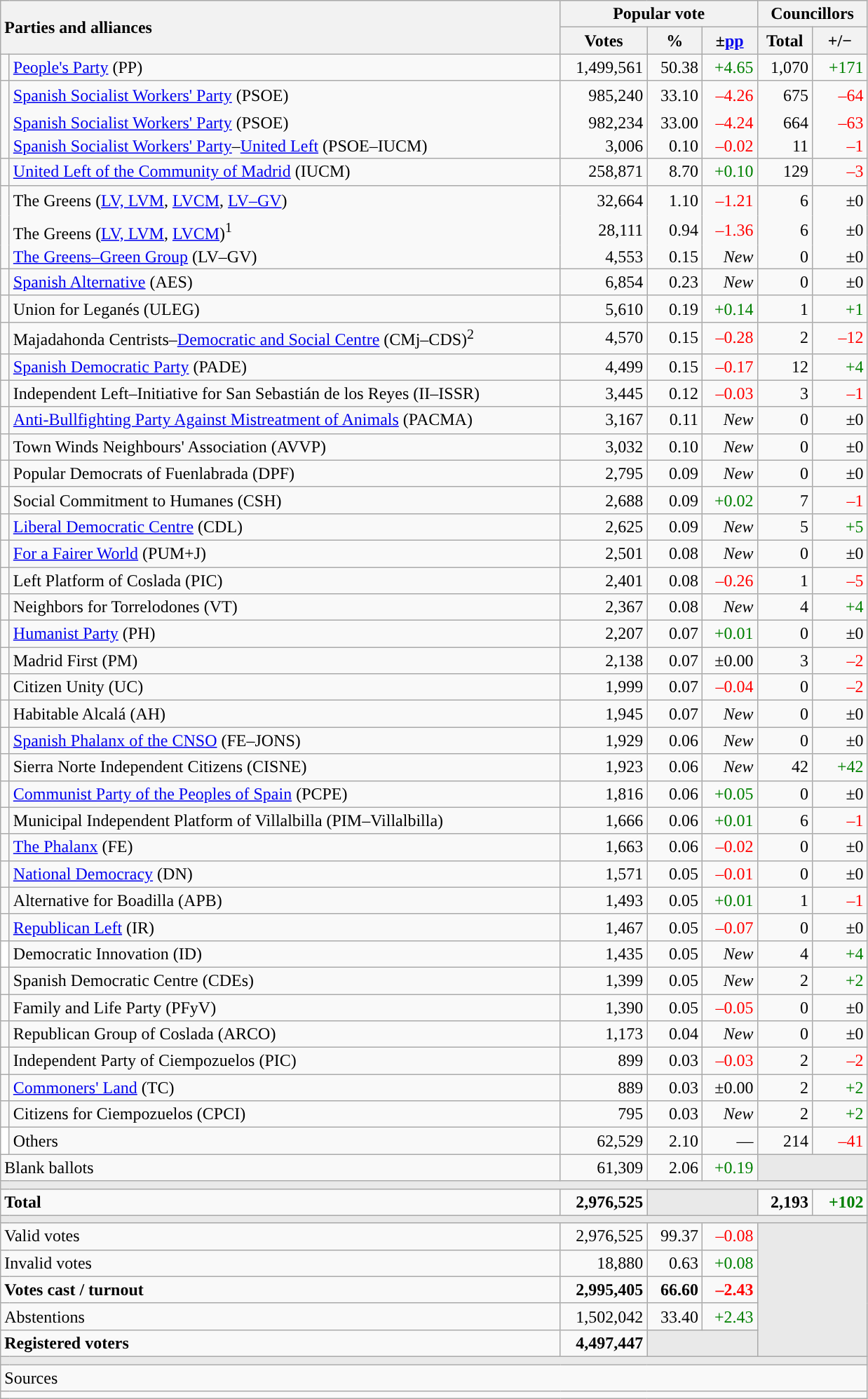<table class="wikitable" style="text-align:right;">
<tr>
<th style="text-align:left;" rowspan="2" colspan="2" width="525">Parties and alliances</th>
<th colspan="3">Popular vote</th>
<th colspan="2">Councillors</th>
</tr>
<tr>
<th width="75">Votes</th>
<th width="45">%</th>
<th width="45">±<a href='#'>pp</a></th>
<th width="45">Total</th>
<th width="45">+/−</th>
</tr>
<tr>
<td width="1" style="color:inherit;background:"></td>
<td align="left"><a href='#'>People's Party</a> (PP)</td>
<td>1,499,561</td>
<td>50.38</td>
<td style="color:green;">+4.65</td>
<td>1,070</td>
<td style="color:green;">+171</td>
</tr>
<tr style="line-height:22px;">
<td rowspan="3" style="color:inherit;background:"></td>
<td align="left"><a href='#'>Spanish Socialist Workers' Party</a> (PSOE)</td>
<td>985,240</td>
<td>33.10</td>
<td style="color:red;">–4.26</td>
<td>675</td>
<td style="color:red;">–64</td>
</tr>
<tr style="border-bottom-style:hidden; border-top-style:hidden; line-height:16px;">
<td align="left"><span><a href='#'>Spanish Socialist Workers' Party</a> (PSOE)</span></td>
<td>982,234</td>
<td>33.00</td>
<td style="color:red;">–4.24</td>
<td>664</td>
<td style="color:red;">–63</td>
</tr>
<tr style="line-height:16px;">
<td align="left"><span><a href='#'>Spanish Socialist Workers' Party</a>–<a href='#'>United Left</a> (PSOE–IUCM)</span></td>
<td>3,006</td>
<td>0.10</td>
<td style="color:red;">–0.02</td>
<td>11</td>
<td style="color:red;">–1</td>
</tr>
<tr>
<td style="color:inherit;background:"></td>
<td align="left"><a href='#'>United Left of the Community of Madrid</a> (IUCM)</td>
<td>258,871</td>
<td>8.70</td>
<td style="color:green;">+0.10</td>
<td>129</td>
<td style="color:red;">–3</td>
</tr>
<tr style="line-height:22px;">
<td rowspan="3" style="color:inherit;background:"></td>
<td align="left">The Greens (<a href='#'>LV, LVM</a>, <a href='#'>LVCM</a>, <a href='#'>LV–GV</a>)</td>
<td>32,664</td>
<td>1.10</td>
<td style="color:red;">–1.21</td>
<td>6</td>
<td>±0</td>
</tr>
<tr style="border-bottom-style:hidden; border-top-style:hidden; line-height:16px;">
<td align="left"><span>The Greens (<a href='#'>LV, LVM</a>, <a href='#'>LVCM</a>)<sup>1</sup></span></td>
<td>28,111</td>
<td>0.94</td>
<td style="color:red;">–1.36</td>
<td>6</td>
<td>±0</td>
</tr>
<tr style="line-height:16px;">
<td align="left"><span><a href='#'>The Greens–Green Group</a> (LV–GV)</span></td>
<td>4,553</td>
<td>0.15</td>
<td><em>New</em></td>
<td>0</td>
<td>±0</td>
</tr>
<tr>
<td style="color:inherit;background:"></td>
<td align="left"><a href='#'>Spanish Alternative</a> (AES)</td>
<td>6,854</td>
<td>0.23</td>
<td><em>New</em></td>
<td>0</td>
<td>±0</td>
</tr>
<tr>
<td style="color:inherit;background:"></td>
<td align="left">Union for Leganés (ULEG)</td>
<td>5,610</td>
<td>0.19</td>
<td style="color:green;">+0.14</td>
<td>1</td>
<td style="color:green;">+1</td>
</tr>
<tr>
<td style="color:inherit;background:"></td>
<td align="left">Majadahonda Centrists–<a href='#'>Democratic and Social Centre</a> (CMj–CDS)<sup>2</sup></td>
<td>4,570</td>
<td>0.15</td>
<td style="color:red;">–0.28</td>
<td>2</td>
<td style="color:red;">–12</td>
</tr>
<tr>
<td style="color:inherit;background:"></td>
<td align="left"><a href='#'>Spanish Democratic Party</a> (PADE)</td>
<td>4,499</td>
<td>0.15</td>
<td style="color:red;">–0.17</td>
<td>12</td>
<td style="color:green;">+4</td>
</tr>
<tr>
<td style="color:inherit;background:"></td>
<td align="left">Independent Left–Initiative for San Sebastián de los Reyes (II–ISSR)</td>
<td>3,445</td>
<td>0.12</td>
<td style="color:red;">–0.03</td>
<td>3</td>
<td style="color:red;">–1</td>
</tr>
<tr>
<td style="color:inherit;background:"></td>
<td align="left"><a href='#'>Anti-Bullfighting Party Against Mistreatment of Animals</a> (PACMA)</td>
<td>3,167</td>
<td>0.11</td>
<td><em>New</em></td>
<td>0</td>
<td>±0</td>
</tr>
<tr>
<td style="color:inherit;background:"></td>
<td align="left">Town Winds Neighbours' Association (AVVP)</td>
<td>3,032</td>
<td>0.10</td>
<td><em>New</em></td>
<td>0</td>
<td>±0</td>
</tr>
<tr>
<td style="color:inherit;background:"></td>
<td align="left">Popular Democrats of Fuenlabrada (DPF)</td>
<td>2,795</td>
<td>0.09</td>
<td><em>New</em></td>
<td>0</td>
<td>±0</td>
</tr>
<tr>
<td style="color:inherit;background:"></td>
<td align="left">Social Commitment to Humanes (CSH)</td>
<td>2,688</td>
<td>0.09</td>
<td style="color:green;">+0.02</td>
<td>7</td>
<td style="color:red;">–1</td>
</tr>
<tr>
<td style="color:inherit;background:"></td>
<td align="left"><a href='#'>Liberal Democratic Centre</a> (CDL)</td>
<td>2,625</td>
<td>0.09</td>
<td><em>New</em></td>
<td>5</td>
<td style="color:green;">+5</td>
</tr>
<tr>
<td style="color:inherit;background:"></td>
<td align="left"><a href='#'>For a Fairer World</a> (PUM+J)</td>
<td>2,501</td>
<td>0.08</td>
<td><em>New</em></td>
<td>0</td>
<td>±0</td>
</tr>
<tr>
<td style="color:inherit;background:"></td>
<td align="left">Left Platform of Coslada (PIC)</td>
<td>2,401</td>
<td>0.08</td>
<td style="color:red;">–0.26</td>
<td>1</td>
<td style="color:red;">–5</td>
</tr>
<tr>
<td style="color:inherit;background:"></td>
<td align="left">Neighbors for Torrelodones (VT)</td>
<td>2,367</td>
<td>0.08</td>
<td><em>New</em></td>
<td>4</td>
<td style="color:green;">+4</td>
</tr>
<tr>
<td style="color:inherit;background:"></td>
<td align="left"><a href='#'>Humanist Party</a> (PH)</td>
<td>2,207</td>
<td>0.07</td>
<td style="color:green;">+0.01</td>
<td>0</td>
<td>±0</td>
</tr>
<tr>
<td style="color:inherit;background:"></td>
<td align="left">Madrid First (PM)</td>
<td>2,138</td>
<td>0.07</td>
<td>±0.00</td>
<td>3</td>
<td style="color:red;">–2</td>
</tr>
<tr>
<td style="color:inherit;background:"></td>
<td align="left">Citizen Unity (UC)</td>
<td>1,999</td>
<td>0.07</td>
<td style="color:red;">–0.04</td>
<td>0</td>
<td style="color:red;">–2</td>
</tr>
<tr>
<td style="color:inherit;background:"></td>
<td align="left">Habitable Alcalá (AH)</td>
<td>1,945</td>
<td>0.07</td>
<td><em>New</em></td>
<td>0</td>
<td>±0</td>
</tr>
<tr>
<td style="color:inherit;background:"></td>
<td align="left"><a href='#'>Spanish Phalanx of the CNSO</a> (FE–JONS)</td>
<td>1,929</td>
<td>0.06</td>
<td><em>New</em></td>
<td>0</td>
<td>±0</td>
</tr>
<tr>
<td style="color:inherit;background:"></td>
<td align="left">Sierra Norte Independent Citizens (CISNE)</td>
<td>1,923</td>
<td>0.06</td>
<td><em>New</em></td>
<td>42</td>
<td style="color:green;">+42</td>
</tr>
<tr>
<td style="color:inherit;background:"></td>
<td align="left"><a href='#'>Communist Party of the Peoples of Spain</a> (PCPE)</td>
<td>1,816</td>
<td>0.06</td>
<td style="color:green;">+0.05</td>
<td>0</td>
<td>±0</td>
</tr>
<tr>
<td style="color:inherit;background:"></td>
<td align="left">Municipal Independent Platform of Villalbilla (PIM–Villalbilla)</td>
<td>1,666</td>
<td>0.06</td>
<td style="color:green;">+0.01</td>
<td>6</td>
<td style="color:red;">–1</td>
</tr>
<tr>
<td style="color:inherit;background:"></td>
<td align="left"><a href='#'>The Phalanx</a> (FE)</td>
<td>1,663</td>
<td>0.06</td>
<td style="color:red;">–0.02</td>
<td>0</td>
<td>±0</td>
</tr>
<tr>
<td style="color:inherit;background:"></td>
<td align="left"><a href='#'>National Democracy</a> (DN)</td>
<td>1,571</td>
<td>0.05</td>
<td style="color:red;">–0.01</td>
<td>0</td>
<td>±0</td>
</tr>
<tr>
<td style="color:inherit;background:"></td>
<td align="left">Alternative for Boadilla (APB)</td>
<td>1,493</td>
<td>0.05</td>
<td style="color:green;">+0.01</td>
<td>1</td>
<td style="color:red;">–1</td>
</tr>
<tr>
<td style="color:inherit;background:"></td>
<td align="left"><a href='#'>Republican Left</a> (IR)</td>
<td>1,467</td>
<td>0.05</td>
<td style="color:red;">–0.07</td>
<td>0</td>
<td>±0</td>
</tr>
<tr>
<td bgcolor="white"></td>
<td align="left">Democratic Innovation (ID)</td>
<td>1,435</td>
<td>0.05</td>
<td><em>New</em></td>
<td>4</td>
<td style="color:green;">+4</td>
</tr>
<tr>
<td style="color:inherit;background:"></td>
<td align="left">Spanish Democratic Centre (CDEs)</td>
<td>1,399</td>
<td>0.05</td>
<td><em>New</em></td>
<td>2</td>
<td style="color:green;">+2</td>
</tr>
<tr>
<td style="color:inherit;background:"></td>
<td align="left">Family and Life Party (PFyV)</td>
<td>1,390</td>
<td>0.05</td>
<td style="color:red;">–0.05</td>
<td>0</td>
<td>±0</td>
</tr>
<tr>
<td style="color:inherit;background:"></td>
<td align="left">Republican Group of Coslada (ARCO)</td>
<td>1,173</td>
<td>0.04</td>
<td><em>New</em></td>
<td>0</td>
<td>±0</td>
</tr>
<tr>
<td style="color:inherit;background:"></td>
<td align="left">Independent Party of Ciempozuelos (PIC)</td>
<td>899</td>
<td>0.03</td>
<td style="color:red;">–0.03</td>
<td>2</td>
<td style="color:red;">–2</td>
</tr>
<tr>
<td style="color:inherit;background:"></td>
<td align="left"><a href='#'>Commoners' Land</a> (TC)</td>
<td>889</td>
<td>0.03</td>
<td>±0.00</td>
<td>2</td>
<td style="color:green;">+2</td>
</tr>
<tr>
<td style="color:inherit;background:"></td>
<td align="left">Citizens for Ciempozuelos (CPCI)</td>
<td>795</td>
<td>0.03</td>
<td><em>New</em></td>
<td>2</td>
<td style="color:green;">+2</td>
</tr>
<tr>
<td bgcolor="white"></td>
<td align="left">Others</td>
<td>62,529</td>
<td>2.10</td>
<td>—</td>
<td>214</td>
<td style="color:red;">–41</td>
</tr>
<tr>
<td align="left" colspan="2">Blank ballots</td>
<td>61,309</td>
<td>2.06</td>
<td style="color:green;">+0.19</td>
<td bgcolor="#E9E9E9" colspan="2"></td>
</tr>
<tr>
<td colspan="7" bgcolor="#E9E9E9"></td>
</tr>
<tr style="font-weight:bold;">
<td align="left" colspan="2">Total</td>
<td>2,976,525</td>
<td bgcolor="#E9E9E9" colspan="2"></td>
<td>2,193</td>
<td style="color:green;">+102</td>
</tr>
<tr>
<td colspan="7" bgcolor="#E9E9E9"></td>
</tr>
<tr>
<td align="left" colspan="2">Valid votes</td>
<td>2,976,525</td>
<td>99.37</td>
<td style="color:red;">–0.08</td>
<td bgcolor="#E9E9E9" colspan="2" rowspan="5"></td>
</tr>
<tr>
<td align="left" colspan="2">Invalid votes</td>
<td>18,880</td>
<td>0.63</td>
<td style="color:green;">+0.08</td>
</tr>
<tr style="font-weight:bold;">
<td align="left" colspan="2">Votes cast / turnout</td>
<td>2,995,405</td>
<td>66.60</td>
<td style="color:red;">–2.43</td>
</tr>
<tr>
<td align="left" colspan="2">Abstentions</td>
<td>1,502,042</td>
<td>33.40</td>
<td style="color:green;">+2.43</td>
</tr>
<tr style="font-weight:bold;">
<td align="left" colspan="2">Registered voters</td>
<td>4,497,447</td>
<td bgcolor="#E9E9E9" colspan="2"></td>
</tr>
<tr>
<td colspan="7" bgcolor="#E9E9E9"></td>
</tr>
<tr>
<td align="left" colspan="7">Sources</td>
</tr>
<tr>
<td colspan="7" style="text-align:left; max-width:790px;"></td>
</tr>
</table>
